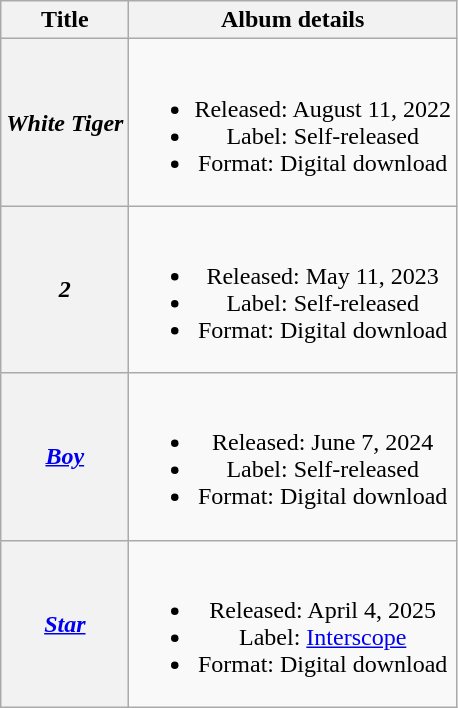<table class="wikitable plainrowheaders" style="text-align:center;">
<tr>
<th scope="col">Title</th>
<th scope="col">Album details</th>
</tr>
<tr>
<th scope="row"><em>White Tiger</em></th>
<td><br><ul><li>Released: August 11, 2022</li><li>Label: Self-released</li><li>Format: Digital download</li></ul></td>
</tr>
<tr>
<th scope="row"><em>2</em></th>
<td><br><ul><li>Released: May 11, 2023</li><li>Label: Self-released</li><li>Format: Digital download</li></ul></td>
</tr>
<tr>
<th scope="row"><em><a href='#'>Boy</a></em></th>
<td><br><ul><li>Released: June 7, 2024</li><li>Label: Self-released</li><li>Format: Digital download</li></ul></td>
</tr>
<tr>
<th scope="row"><em><a href='#'>Star</a></em></th>
<td><br><ul><li>Released: April 4, 2025</li><li>Label: <a href='#'>Interscope</a></li><li>Format: Digital download</li></ul></td>
</tr>
</table>
